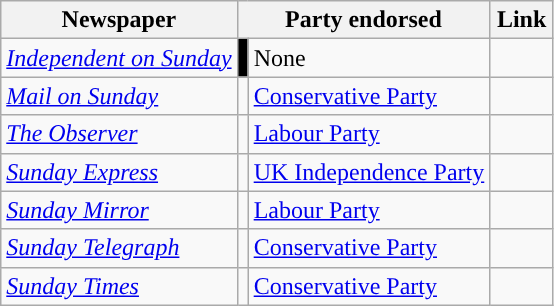<table class="wikitable">
<tr>
<th>Newspaper</th>
<th colspan=2>Party endorsed</th>
<th width=35px>Link</th>
</tr>
<tr>
<td><em><a href='#'>Independent on Sunday</a></em></td>
<td style="background-color:black"></td>
<td>None</td>
<td></td>
</tr>
<tr>
<td><em><a href='#'>Mail on Sunday</a></em></td>
<td style="color:inherit;background-color: "></td>
<td><a href='#'>Conservative Party</a></td>
<td></td>
</tr>
<tr>
<td><em><a href='#'>The Observer</a></em></td>
<td style="color:inherit;background-color: "></td>
<td><a href='#'>Labour Party</a></td>
<td></td>
</tr>
<tr>
<td><em><a href='#'>Sunday Express</a></em></td>
<td style="color:inherit;background-color: "></td>
<td><a href='#'>UK Independence Party</a></td>
<td></td>
</tr>
<tr>
<td><em><a href='#'>Sunday Mirror</a></em></td>
<td style="color:inherit;background-color: "></td>
<td><a href='#'>Labour Party</a></td>
<td></td>
</tr>
<tr>
<td><em><a href='#'>Sunday Telegraph</a></em></td>
<td style="color:inherit;background-color: "></td>
<td><a href='#'>Conservative Party</a></td>
<td></td>
</tr>
<tr>
<td><em><a href='#'>Sunday Times</a></em></td>
<td style="color:inherit;background-color: "></td>
<td><a href='#'>Conservative Party</a></td>
<td></td>
</tr>
</table>
